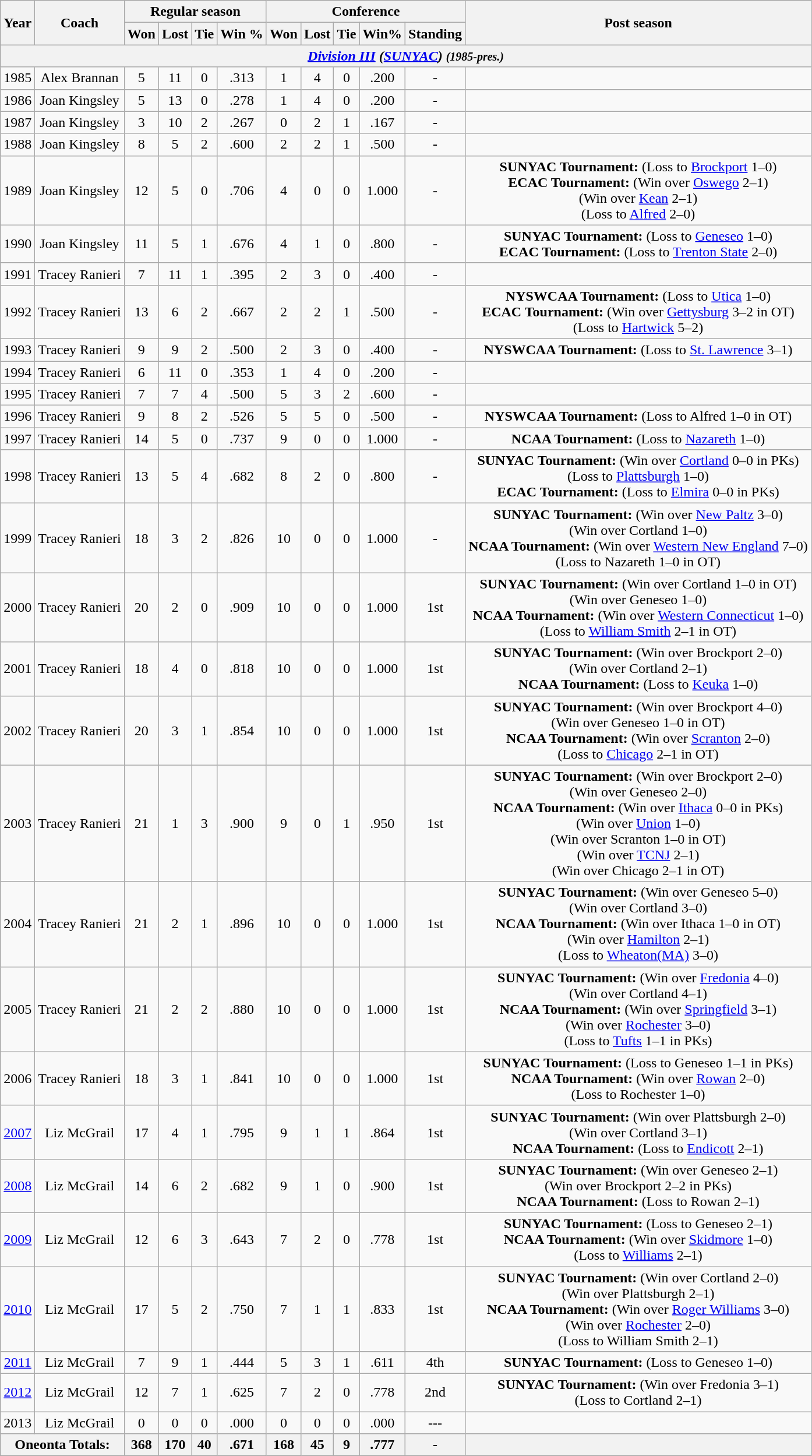<table class= "wikitable" style="text-align:center">
<tr>
<th rowspan="2">Year</th>
<th rowspan="2">Coach</th>
<th colspan="4">Regular season</th>
<th colspan="5">Conference</th>
<th rowspan="2">Post season</th>
</tr>
<tr>
<th>Won</th>
<th>Lost</th>
<th>Tie</th>
<th>Win %</th>
<th>Won</th>
<th>Lost</th>
<th>Tie</th>
<th>Win%</th>
<th>Standing</th>
</tr>
<tr>
<th colspan="12"><em><a href='#'>Division III</a> (<a href='#'>SUNYAC</a>) <small>(1985-pres.)</small></em></th>
</tr>
<tr>
<td>1985</td>
<td>Alex Brannan</td>
<td>5</td>
<td>11</td>
<td>0</td>
<td>.313</td>
<td>1</td>
<td>4</td>
<td>0</td>
<td>.200</td>
<td>-</td>
<td -></td>
</tr>
<tr>
<td>1986</td>
<td>Joan Kingsley</td>
<td>5</td>
<td>13</td>
<td>0</td>
<td>.278</td>
<td>1</td>
<td>4</td>
<td>0</td>
<td>.200</td>
<td>-</td>
<td -></td>
</tr>
<tr>
<td>1987</td>
<td>Joan Kingsley</td>
<td>3</td>
<td>10</td>
<td>2</td>
<td>.267</td>
<td>0</td>
<td>2</td>
<td>1</td>
<td>.167</td>
<td>-</td>
<td -></td>
</tr>
<tr>
<td>1988</td>
<td>Joan Kingsley</td>
<td>8</td>
<td>5</td>
<td>2</td>
<td>.600</td>
<td>2</td>
<td>2</td>
<td>1</td>
<td>.500</td>
<td>-</td>
<td -></td>
</tr>
<tr>
<td>1989</td>
<td>Joan Kingsley</td>
<td>12</td>
<td>5</td>
<td>0</td>
<td>.706</td>
<td>4</td>
<td>0</td>
<td>0</td>
<td>1.000</td>
<td>-</td>
<td -><strong>SUNYAC Tournament:</strong> (Loss to <a href='#'>Brockport</a> 1–0)<br><strong>ECAC Tournament:</strong> (Win over <a href='#'>Oswego</a> 2–1)<br>(Win over <a href='#'>Kean</a> 2–1)<br>(Loss to <a href='#'>Alfred</a> 2–0)</td>
</tr>
<tr>
<td>1990</td>
<td>Joan Kingsley</td>
<td>11</td>
<td>5</td>
<td>1</td>
<td>.676</td>
<td>4</td>
<td>1</td>
<td>0</td>
<td>.800</td>
<td>-</td>
<td -><strong>SUNYAC Tournament:</strong> (Loss to <a href='#'>Geneseo</a> 1–0)<br><strong>ECAC Tournament:</strong> (Loss to <a href='#'>Trenton State</a> 2–0)</td>
</tr>
<tr>
<td>1991</td>
<td>Tracey Ranieri</td>
<td>7</td>
<td>11</td>
<td>1</td>
<td>.395</td>
<td>2</td>
<td>3</td>
<td>0</td>
<td>.400</td>
<td>-</td>
<td -></td>
</tr>
<tr>
<td>1992</td>
<td>Tracey Ranieri</td>
<td>13</td>
<td>6</td>
<td>2</td>
<td>.667</td>
<td>2</td>
<td>2</td>
<td>1</td>
<td>.500</td>
<td>-</td>
<td -><strong>NYSWCAA Tournament:</strong> (Loss to <a href='#'>Utica</a> 1–0)<br><strong>ECAC Tournament:</strong> (Win over <a href='#'>Gettysburg</a> 3–2 in OT)<br>(Loss to <a href='#'>Hartwick</a> 5–2)</td>
</tr>
<tr>
<td>1993</td>
<td>Tracey Ranieri</td>
<td>9</td>
<td>9</td>
<td>2</td>
<td>.500</td>
<td>2</td>
<td>3</td>
<td>0</td>
<td>.400</td>
<td>-</td>
<td -><strong>NYSWCAA Tournament:</strong> (Loss to <a href='#'>St. Lawrence</a> 3–1)</td>
</tr>
<tr>
<td>1994</td>
<td>Tracey Ranieri</td>
<td>6</td>
<td>11</td>
<td>0</td>
<td>.353</td>
<td>1</td>
<td>4</td>
<td>0</td>
<td>.200</td>
<td>-</td>
<td -></td>
</tr>
<tr>
<td>1995</td>
<td>Tracey Ranieri</td>
<td>7</td>
<td>7</td>
<td>4</td>
<td>.500</td>
<td>5</td>
<td>3</td>
<td>2</td>
<td>.600</td>
<td>-</td>
<td -></td>
</tr>
<tr>
<td>1996</td>
<td>Tracey Ranieri</td>
<td>9</td>
<td>8</td>
<td>2</td>
<td>.526</td>
<td>5</td>
<td>5</td>
<td>0</td>
<td>.500</td>
<td>-</td>
<td -><strong>NYSWCAA Tournament:</strong> (Loss to Alfred 1–0 in OT)</td>
</tr>
<tr>
<td>1997</td>
<td>Tracey Ranieri</td>
<td>14</td>
<td>5</td>
<td>0</td>
<td>.737</td>
<td>9</td>
<td>0</td>
<td>0</td>
<td>1.000</td>
<td>-</td>
<td -><strong>NCAA Tournament:</strong> (Loss to <a href='#'>Nazareth</a> 1–0)</td>
</tr>
<tr>
<td>1998</td>
<td>Tracey Ranieri</td>
<td>13</td>
<td>5</td>
<td>4</td>
<td>.682</td>
<td>8</td>
<td>2</td>
<td>0</td>
<td>.800</td>
<td>-</td>
<td -><strong>SUNYAC Tournament:</strong> (Win over <a href='#'>Cortland</a> 0–0 in PKs)<br>(Loss to <a href='#'>Plattsburgh</a> 1–0)<br><strong>ECAC Tournament:</strong> (Loss to <a href='#'>Elmira</a> 0–0 in PKs)</td>
</tr>
<tr>
<td>1999</td>
<td>Tracey Ranieri</td>
<td>18</td>
<td>3</td>
<td>2</td>
<td>.826</td>
<td>10</td>
<td>0</td>
<td>0</td>
<td>1.000</td>
<td>-</td>
<td -><strong>SUNYAC Tournament:</strong> (Win over <a href='#'>New Paltz</a> 3–0)<br>(Win over Cortland 1–0)<br><strong>NCAA Tournament:</strong> (Win over <a href='#'>Western New England</a> 7–0)<br>(Loss to Nazareth 1–0 in OT)</td>
</tr>
<tr>
<td>2000</td>
<td>Tracey Ranieri</td>
<td>20</td>
<td>2</td>
<td>0</td>
<td>.909</td>
<td>10</td>
<td>0</td>
<td>0</td>
<td>1.000</td>
<td>1st</td>
<td -><strong>SUNYAC Tournament:</strong> (Win over Cortland 1–0 in OT)<br>(Win over Geneseo 1–0)<br><strong>NCAA Tournament:</strong> (Win over <a href='#'>Western Connecticut</a> 1–0)<br>(Loss to <a href='#'>William Smith</a> 2–1 in OT)</td>
</tr>
<tr>
<td>2001</td>
<td>Tracey Ranieri</td>
<td>18</td>
<td>4</td>
<td>0</td>
<td>.818</td>
<td>10</td>
<td>0</td>
<td>0</td>
<td>1.000</td>
<td>1st</td>
<td -><strong>SUNYAC Tournament:</strong> (Win over Brockport 2–0)<br>(Win over Cortland 2–1)<br><strong>NCAA Tournament:</strong> (Loss to <a href='#'>Keuka</a> 1–0)</td>
</tr>
<tr>
<td>2002</td>
<td>Tracey Ranieri</td>
<td>20</td>
<td>3</td>
<td>1</td>
<td>.854</td>
<td>10</td>
<td>0</td>
<td>0</td>
<td>1.000</td>
<td>1st</td>
<td -><strong>SUNYAC Tournament:</strong> (Win over Brockport 4–0)<br>(Win over Geneseo 1–0 in OT)<br><strong>NCAA Tournament:</strong> (Win over <a href='#'>Scranton</a> 2–0)<br>(Loss to <a href='#'>Chicago</a> 2–1 in OT)</td>
</tr>
<tr>
<td>2003</td>
<td>Tracey Ranieri</td>
<td>21</td>
<td>1</td>
<td>3</td>
<td>.900</td>
<td>9</td>
<td>0</td>
<td>1</td>
<td>.950</td>
<td>1st</td>
<td -><strong>SUNYAC Tournament:</strong> (Win over Brockport 2–0)<br>(Win over Geneseo 2–0)<br><strong>NCAA Tournament:</strong> (Win over <a href='#'>Ithaca</a> 0–0 in PKs)<br>(Win over <a href='#'>Union</a> 1–0)<br>(Win over Scranton 1–0 in OT)<br>(Win over <a href='#'>TCNJ</a> 2–1)<br>(Win over Chicago 2–1 in OT)</td>
</tr>
<tr>
<td>2004</td>
<td>Tracey Ranieri</td>
<td>21</td>
<td>2</td>
<td>1</td>
<td>.896</td>
<td>10</td>
<td>0</td>
<td>0</td>
<td>1.000</td>
<td>1st</td>
<td -><strong>SUNYAC Tournament:</strong> (Win over Geneseo 5–0)<br>(Win over Cortland 3–0)<br><strong>NCAA Tournament:</strong> (Win over Ithaca 1–0 in OT)<br>(Win over <a href='#'>Hamilton</a> 2–1)<br>(Loss to <a href='#'>Wheaton(MA)</a> 3–0)</td>
</tr>
<tr>
<td>2005</td>
<td>Tracey Ranieri</td>
<td>21</td>
<td>2</td>
<td>2</td>
<td>.880</td>
<td>10</td>
<td>0</td>
<td>0</td>
<td>1.000</td>
<td>1st</td>
<td -><strong>SUNYAC Tournament:</strong> (Win over <a href='#'>Fredonia</a> 4–0)<br>(Win over Cortland 4–1)<br><strong>NCAA Tournament:</strong> (Win over <a href='#'>Springfield</a> 3–1)<br>(Win over <a href='#'>Rochester</a> 3–0)<br>(Loss to <a href='#'>Tufts</a> 1–1 in PKs)</td>
</tr>
<tr>
<td>2006</td>
<td>Tracey Ranieri</td>
<td>18</td>
<td>3</td>
<td>1</td>
<td>.841</td>
<td>10</td>
<td>0</td>
<td>0</td>
<td>1.000</td>
<td>1st</td>
<td -><strong>SUNYAC Tournament:</strong> (Loss to Geneseo 1–1 in PKs)<br><strong> NCAA Tournament:</strong> (Win over <a href='#'>Rowan</a> 2–0)<br>(Loss to Rochester 1–0)</td>
</tr>
<tr>
<td><a href='#'>2007</a></td>
<td>Liz McGrail</td>
<td>17</td>
<td>4</td>
<td>1</td>
<td>.795</td>
<td>9</td>
<td>1</td>
<td>1</td>
<td>.864</td>
<td>1st</td>
<td -><strong>SUNYAC Tournament:</strong> (Win over Plattsburgh 2–0)<br>(Win over Cortland 3–1)<br><strong>NCAA Tournament:</strong> (Loss to <a href='#'>Endicott</a> 2–1)</td>
</tr>
<tr>
<td><a href='#'>2008</a></td>
<td>Liz McGrail</td>
<td>14</td>
<td>6</td>
<td>2</td>
<td>.682</td>
<td>9</td>
<td>1</td>
<td>0</td>
<td>.900</td>
<td>1st</td>
<td -><strong>SUNYAC Tournament:</strong> (Win over Geneseo 2–1)<br>(Win over Brockport 2–2 in PKs)<br><strong>NCAA Tournament:</strong> (Loss to Rowan 2–1)</td>
</tr>
<tr>
<td><a href='#'>2009</a></td>
<td>Liz McGrail</td>
<td>12</td>
<td>6</td>
<td>3</td>
<td>.643</td>
<td>7</td>
<td>2</td>
<td>0</td>
<td>.778</td>
<td>1st</td>
<td -><strong>SUNYAC Tournament:</strong> (Loss to Geneseo 2–1)<br><strong>NCAA Tournament:</strong> (Win over <a href='#'>Skidmore</a> 1–0)<br>(Loss to <a href='#'>Williams</a> 2–1)</td>
</tr>
<tr>
<td><a href='#'>2010</a></td>
<td>Liz McGrail</td>
<td>17</td>
<td>5</td>
<td>2</td>
<td>.750</td>
<td>7</td>
<td>1</td>
<td>1</td>
<td>.833</td>
<td>1st</td>
<td -><strong>SUNYAC Tournament:</strong> (Win over Cortland 2–0)<br>(Win over Plattsburgh 2–1)<br><strong>NCAA Tournament:</strong> (Win over <a href='#'>Roger Williams</a> 3–0)<br>(Win over <a href='#'>Rochester</a> 2–0)<br>(Loss to William Smith 2–1)</td>
</tr>
<tr>
<td><a href='#'>2011</a></td>
<td>Liz McGrail</td>
<td>7</td>
<td>9</td>
<td>1</td>
<td>.444</td>
<td>5</td>
<td>3</td>
<td>1</td>
<td>.611</td>
<td>4th</td>
<td><strong>SUNYAC Tournament:</strong> (Loss to Geneseo 1–0)</td>
</tr>
<tr>
<td><a href='#'>2012</a></td>
<td>Liz McGrail</td>
<td>12</td>
<td>7</td>
<td>1</td>
<td>.625</td>
<td>7</td>
<td>2</td>
<td>0</td>
<td>.778</td>
<td>2nd</td>
<td><strong>SUNYAC Tournament:</strong> (Win over Fredonia 3–1)<br>(Loss to Cortland 2–1)</td>
</tr>
<tr>
<td>2013</td>
<td>Liz McGrail</td>
<td>0</td>
<td>0</td>
<td>0</td>
<td>.000</td>
<td>0</td>
<td>0</td>
<td>0</td>
<td>.000</td>
<td>---</td>
<td></td>
</tr>
<tr>
<th colspan="2">Oneonta Totals:</th>
<th>368</th>
<th>170</th>
<th>40</th>
<th>.671</th>
<th>168</th>
<th>45</th>
<th>9</th>
<th>.777</th>
<th>-</th>
<th></th>
</tr>
</table>
